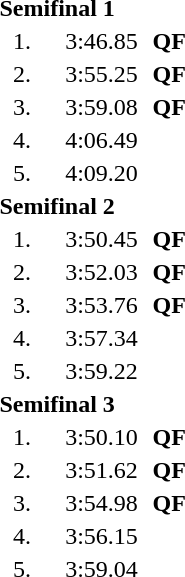<table style="text-align:center">
<tr>
<td colspan=4 align=left><strong>Semifinal 1</strong></td>
</tr>
<tr>
<td width=30>1.</td>
<td align=left></td>
<td width=60>3:46.85</td>
<td><strong>QF</strong></td>
</tr>
<tr>
<td>2.</td>
<td align=left></td>
<td>3:55.25</td>
<td><strong>QF</strong></td>
</tr>
<tr>
<td>3.</td>
<td align=left></td>
<td>3:59.08</td>
<td><strong>QF</strong></td>
</tr>
<tr>
<td>4.</td>
<td align=left></td>
<td>4:06.49</td>
<td></td>
</tr>
<tr>
<td>5.</td>
<td align=left></td>
<td>4:09.20</td>
<td></td>
</tr>
<tr>
<td colspan=4 align=left><strong>Semifinal 2</strong></td>
</tr>
<tr>
<td>1.</td>
<td align=left></td>
<td width=60>3:50.45</td>
<td><strong>QF</strong></td>
</tr>
<tr>
<td>2.</td>
<td align=left></td>
<td>3:52.03</td>
<td><strong>QF</strong></td>
</tr>
<tr>
<td>3.</td>
<td align=left></td>
<td>3:53.76</td>
<td><strong>QF</strong></td>
</tr>
<tr>
<td>4.</td>
<td align=left></td>
<td>3:57.34</td>
<td></td>
</tr>
<tr>
<td>5.</td>
<td align=left></td>
<td>3:59.22</td>
<td></td>
</tr>
<tr>
<td colspan=4 align=left><strong>Semifinal 3</strong></td>
</tr>
<tr>
<td>1.</td>
<td align=left></td>
<td>3:50.10</td>
<td><strong>QF</strong></td>
</tr>
<tr>
<td>2.</td>
<td align=left></td>
<td>3:51.62</td>
<td><strong>QF</strong></td>
</tr>
<tr>
<td>3.</td>
<td align=left></td>
<td>3:54.98</td>
<td><strong>QF</strong></td>
</tr>
<tr>
<td>4.</td>
<td align=left></td>
<td>3:56.15</td>
<td></td>
</tr>
<tr>
<td>5.</td>
<td align=left></td>
<td>3:59.04</td>
<td></td>
</tr>
</table>
